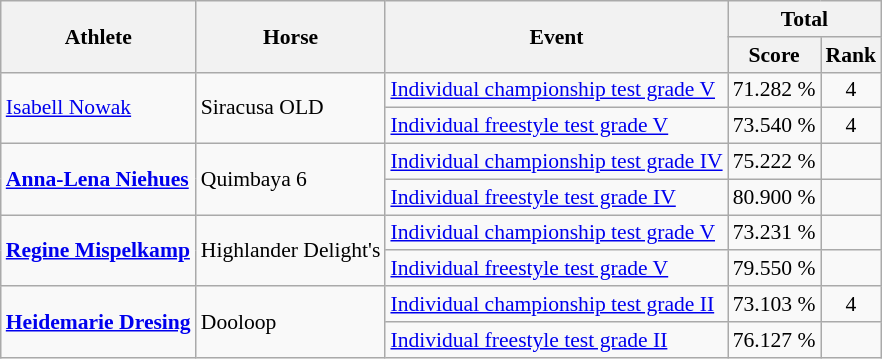<table class=wikitable style="font-size:90%">
<tr>
<th rowspan="2">Athlete</th>
<th rowspan="2">Horse</th>
<th rowspan="2">Event</th>
<th colspan="2">Total</th>
</tr>
<tr>
<th>Score</th>
<th>Rank</th>
</tr>
<tr>
<td rowspan="2"><a href='#'>Isabell Nowak</a></td>
<td rowspan="2">Siracusa OLD</td>
<td><a href='#'>Individual championship test grade V</a></td>
<td align=center>71.282 %</td>
<td align=center>4</td>
</tr>
<tr>
<td><a href='#'>Individual freestyle test grade V</a></td>
<td align=center>73.540 %</td>
<td align=center>4</td>
</tr>
<tr>
<td rowspan="2"><strong><a href='#'>Anna-Lena Niehues</a></strong></td>
<td rowspan="2">Quimbaya 6</td>
<td><a href='#'>Individual championship test grade IV</a></td>
<td align=center>75.222 %</td>
<td align=center></td>
</tr>
<tr>
<td><a href='#'>Individual freestyle test grade IV</a></td>
<td align=center>80.900 %</td>
<td align=center></td>
</tr>
<tr>
<td rowspan="2"><strong><a href='#'>Regine Mispelkamp</a></strong></td>
<td rowspan="2">Highlander Delight's</td>
<td><a href='#'>Individual championship test grade V</a></td>
<td align=center>73.231 %</td>
<td align=center></td>
</tr>
<tr>
<td><a href='#'>Individual freestyle test grade V</a></td>
<td align=center>79.550 %</td>
<td align=center></td>
</tr>
<tr>
<td rowspan="2"><strong><a href='#'>Heidemarie Dresing</a></strong></td>
<td rowspan="2">Dooloop</td>
<td><a href='#'>Individual championship test grade II</a></td>
<td align=center>73.103 %</td>
<td align=center>4</td>
</tr>
<tr>
<td><a href='#'>Individual freestyle test grade II</a></td>
<td align=center>76.127 %</td>
<td align=center></td>
</tr>
</table>
